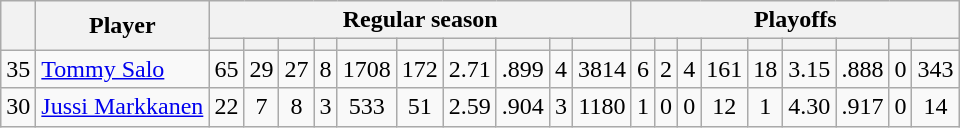<table class="wikitable plainrowheaders" style="text-align:center;">
<tr>
<th scope="col" rowspan="2"></th>
<th scope="col" rowspan="2">Player</th>
<th scope=colgroup colspan=10>Regular season</th>
<th scope=colgroup colspan=9>Playoffs</th>
</tr>
<tr>
<th scope="col"></th>
<th scope="col"></th>
<th scope="col"></th>
<th scope="col"></th>
<th scope="col"></th>
<th scope="col"></th>
<th scope="col"></th>
<th scope="col"></th>
<th scope="col"></th>
<th scope="col"></th>
<th scope="col"></th>
<th scope="col"></th>
<th scope="col"></th>
<th scope="col"></th>
<th scope="col"></th>
<th scope="col"></th>
<th scope="col"></th>
<th scope="col"></th>
<th scope="col"></th>
</tr>
<tr>
<td scope="row">35</td>
<td align="left"><a href='#'>Tommy Salo</a></td>
<td>65</td>
<td>29</td>
<td>27</td>
<td>8</td>
<td>1708</td>
<td>172</td>
<td>2.71</td>
<td>.899</td>
<td>4</td>
<td>3814</td>
<td>6</td>
<td>2</td>
<td>4</td>
<td>161</td>
<td>18</td>
<td>3.15</td>
<td>.888</td>
<td>0</td>
<td>343</td>
</tr>
<tr>
<td scope="row">30</td>
<td align="left"><a href='#'>Jussi Markkanen</a></td>
<td>22</td>
<td>7</td>
<td>8</td>
<td>3</td>
<td>533</td>
<td>51</td>
<td>2.59</td>
<td>.904</td>
<td>3</td>
<td>1180</td>
<td>1</td>
<td>0</td>
<td>0</td>
<td>12</td>
<td>1</td>
<td>4.30</td>
<td>.917</td>
<td>0</td>
<td>14</td>
</tr>
</table>
